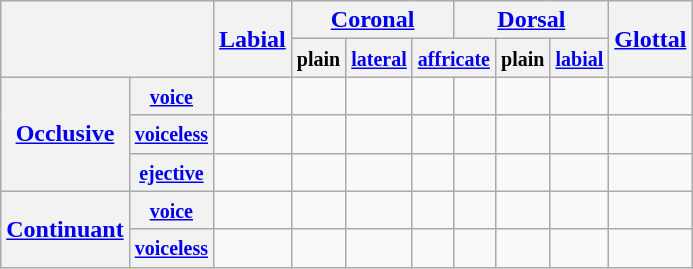<table class="wikitable" style="text-align:center;">
<tr>
<th colspan="2" rowspan="2"></th>
<th rowspan="2"><a href='#'>Labial</a></th>
<th colspan="3"><a href='#'>Coronal</a></th>
<th colspan="3"><a href='#'>Dorsal</a></th>
<th rowspan="2"><a href='#'>Glottal</a></th>
</tr>
<tr>
<th><small>plain</small></th>
<th><a href='#'><small>lateral</small></a></th>
<th colspan="2"><a href='#'><small>affricate</small></a></th>
<th><small>plain</small></th>
<th><a href='#'><small>labial</small></a></th>
</tr>
<tr>
<th rowspan="3"><a href='#'>Occlusive</a></th>
<th><a href='#'><small>voice</small></a></th>
<td></td>
<td></td>
<td></td>
<td></td>
<td></td>
<td></td>
<td></td>
<td></td>
</tr>
<tr>
<th><a href='#'><small>voiceless</small></a></th>
<td></td>
<td></td>
<td></td>
<td></td>
<td></td>
<td></td>
<td></td>
<td></td>
</tr>
<tr>
<th><a href='#'><small>ejective</small></a></th>
<td></td>
<td></td>
<td></td>
<td></td>
<td></td>
<td></td>
<td></td>
<td></td>
</tr>
<tr>
<th rowspan="2"><a href='#'>Continuant</a></th>
<th><a href='#'><small>voice</small></a></th>
<td></td>
<td></td>
<td></td>
<td></td>
<td></td>
<td></td>
<td></td>
<td></td>
</tr>
<tr>
<th><a href='#'><small>voiceless</small></a></th>
<td></td>
<td></td>
<td></td>
<td></td>
<td></td>
<td></td>
<td></td>
<td></td>
</tr>
</table>
